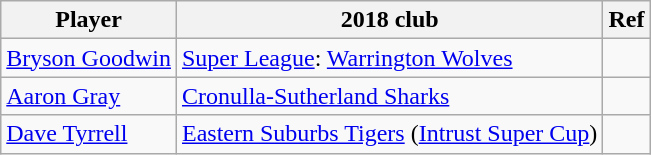<table class="wikitable">
<tr>
<th>Player</th>
<th>2018 club</th>
<th>Ref</th>
</tr>
<tr>
<td><a href='#'>Bryson Goodwin</a></td>
<td> <a href='#'>Super League</a>: <a href='#'>Warrington Wolves</a></td>
<td></td>
</tr>
<tr>
<td><a href='#'>Aaron Gray</a></td>
<td> <a href='#'>Cronulla-Sutherland Sharks</a></td>
<td></td>
</tr>
<tr>
<td><a href='#'>Dave Tyrrell</a></td>
<td> <a href='#'>Eastern Suburbs Tigers</a> (<a href='#'>Intrust Super Cup</a>)</td>
<td></td>
</tr>
</table>
